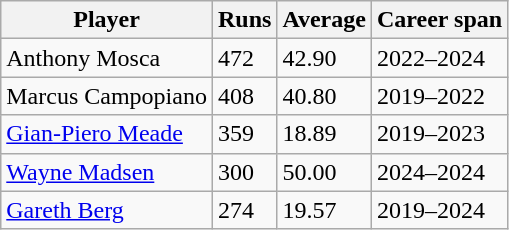<table class="wikitable">
<tr>
<th>Player</th>
<th>Runs</th>
<th>Average</th>
<th>Career span</th>
</tr>
<tr>
<td>Anthony Mosca</td>
<td>472</td>
<td>42.90</td>
<td>2022–2024</td>
</tr>
<tr>
<td>Marcus Campopiano</td>
<td>408</td>
<td>40.80</td>
<td>2019–2022</td>
</tr>
<tr>
<td><a href='#'>Gian-Piero Meade</a></td>
<td>359</td>
<td>18.89</td>
<td>2019–2023</td>
</tr>
<tr>
<td><a href='#'>Wayne Madsen</a></td>
<td>300</td>
<td>50.00</td>
<td>2024–2024</td>
</tr>
<tr>
<td><a href='#'>Gareth Berg</a></td>
<td>274</td>
<td>19.57</td>
<td>2019–2024</td>
</tr>
</table>
